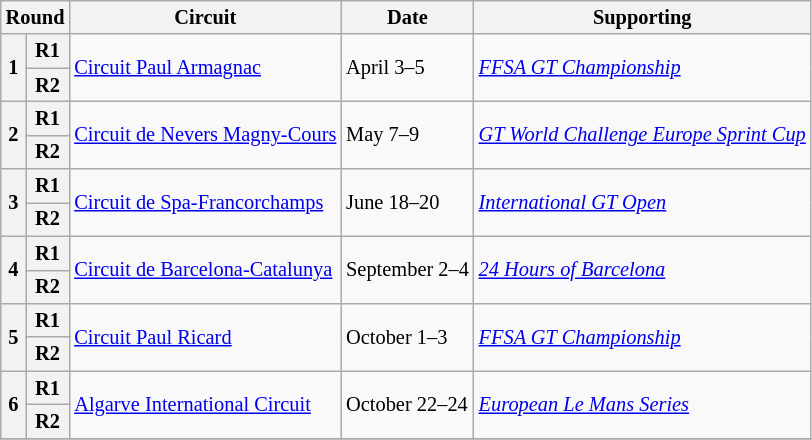<table class="wikitable" style="font-size:85%">
<tr>
<th colspan=2>Round</th>
<th>Circuit</th>
<th>Date</th>
<th>Supporting</th>
</tr>
<tr>
<th rowspan=2>1</th>
<th>R1</th>
<td rowspan=2> <a href='#'>Circuit Paul Armagnac</a></td>
<td rowspan=2>April 3–5</td>
<td rowspan=2><em><a href='#'>FFSA GT Championship</a></em></td>
</tr>
<tr>
<th>R2</th>
</tr>
<tr>
<th rowspan=2>2</th>
<th>R1</th>
<td rowspan=2> <a href='#'>Circuit de Nevers Magny-Cours</a></td>
<td rowspan=2>May 7–9</td>
<td rowspan=2><em><a href='#'>GT World Challenge Europe Sprint Cup</a></em></td>
</tr>
<tr>
<th>R2</th>
</tr>
<tr>
<th rowspan=2>3</th>
<th>R1</th>
<td rowspan=2> <a href='#'>Circuit de Spa-Francorchamps</a></td>
<td rowspan=2>June 18–20</td>
<td rowspan=2><em><a href='#'>International GT Open</a></em></td>
</tr>
<tr>
<th>R2</th>
</tr>
<tr>
<th rowspan=2>4</th>
<th>R1</th>
<td rowspan=2> <a href='#'>Circuit de Barcelona-Catalunya</a></td>
<td rowspan=2>September 2–4</td>
<td rowspan=2><em><a href='#'>24 Hours of Barcelona</a></em></td>
</tr>
<tr>
<th>R2</th>
</tr>
<tr>
<th rowspan=2>5</th>
<th>R1</th>
<td rowspan=2> <a href='#'>Circuit Paul Ricard</a></td>
<td rowspan=2>October 1–3</td>
<td rowspan=2><em><a href='#'>FFSA GT Championship</a></em></td>
</tr>
<tr>
<th>R2</th>
</tr>
<tr>
<th rowspan=2>6</th>
<th>R1</th>
<td rowspan=2> <a href='#'>Algarve International Circuit</a></td>
<td rowspan=2>October 22–24</td>
<td rowspan=2><em><a href='#'>European Le Mans Series</a></em></td>
</tr>
<tr>
<th>R2</th>
</tr>
<tr>
</tr>
</table>
